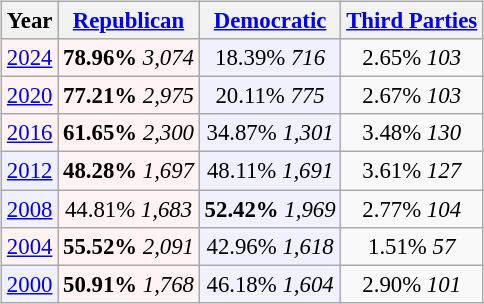<table class="wikitable" style="float:right; font-size:95%;">
<tr bgcolor=lightgrey>
<th>Year</th>
<th><a href='#'>Republican</a></th>
<th><a href='#'>Democratic</a></th>
<th><a href='#'>Third Parties</a></th>
</tr>
<tr>
<td align="center" bgcolor="#fff3f3"><a href='#'>2024</a></td>
<td align="center" bgcolor="#fff3f3"><strong>78.96%</strong> <em>3,074</em></td>
<td align="center" bgcolor="#f0f0ff">18.39% <em>716</em></td>
<td align="center">2.65% <em>103</em></td>
</tr>
<tr>
<td align="center" bgcolor="#fff3f3"><a href='#'>2020</a></td>
<td align="center" bgcolor="#fff3f3"><strong>77.21%</strong> <em>2,975</em></td>
<td align="center" bgcolor="#f0f0ff">20.11% <em>775</em></td>
<td align="center">2.67% <em>103</em></td>
</tr>
<tr>
<td align="center" bgcolor="#fff3f3"><a href='#'>2016</a></td>
<td align="center" bgcolor="#fff3f3"><strong>61.65%</strong> <em>2,300</em></td>
<td align="center" bgcolor="#f0f0ff">34.87% <em>1,301</em></td>
<td align="center">3.48% <em>130</em></td>
</tr>
<tr>
<td align="center" bgcolor="#f0f0ff"><a href='#'>2012</a></td>
<td align="center" bgcolor="#fff3f3"><strong>48.28%</strong> <em>1,697</em></td>
<td align="center" bgcolor="#f0f0ff">48.11% <em>1,691</em></td>
<td align="center">3.61% <em>127</em></td>
</tr>
<tr>
<td align="center" bgcolor="#f0f0ff"><a href='#'>2008</a></td>
<td align="center" bgcolor="#fff3f3">44.81% <em>1,683</em></td>
<td align="center" bgcolor="#f0f0ff"><strong>52.42%</strong> <em>1,969</em></td>
<td align="center">2.77% <em>104</em></td>
</tr>
<tr>
<td align="center" bgcolor="#fff3f3"><a href='#'>2004</a></td>
<td align="center" bgcolor="#fff3f3"><strong>55.52%</strong> <em>2,091</em></td>
<td align="center" bgcolor="#f0f0ff">42.96% <em>1,618</em></td>
<td align="center">1.51% <em>57</em></td>
</tr>
<tr>
<td align="center" bgcolor="#f0f0ff"><a href='#'>2000</a></td>
<td align="center" bgcolor="#fff3f3"><strong>50.91%</strong> <em>1,768</em></td>
<td align="center" bgcolor="#f0f0ff">46.18% <em>1,604</em></td>
<td align="center">2.90% <em>101</em></td>
</tr>
</table>
